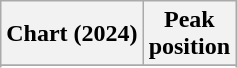<table class="wikitable plainrowheaders sortable" style="text-align:center;">
<tr>
<th scope="col">Chart (2024)</th>
<th scope="col">Peak<br>position</th>
</tr>
<tr>
</tr>
<tr>
</tr>
</table>
